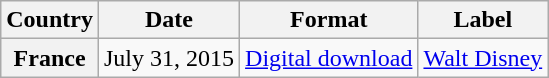<table class="wikitable plainrowheaders">
<tr>
<th scope="col">Country</th>
<th scope="col">Date</th>
<th scope="col">Format</th>
<th scope="col">Label</th>
</tr>
<tr>
<th scope="row">France</th>
<td>July 31, 2015</td>
<td><a href='#'>Digital download</a></td>
<td><a href='#'>Walt Disney</a></td>
</tr>
</table>
